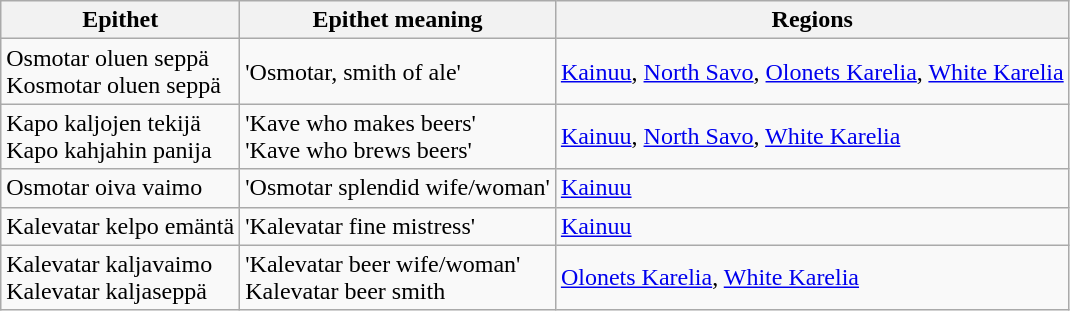<table class="wikitable sortable">
<tr>
<th>Epithet</th>
<th class="unsortable">Epithet meaning</th>
<th>Regions</th>
</tr>
<tr>
<td>Osmotar oluen seppä<br>Kosmotar oluen seppä</td>
<td>'Osmotar, smith of ale'</td>
<td><a href='#'>Kainuu</a>, <a href='#'>North Savo</a>, <a href='#'>Olonets Karelia</a>, <a href='#'>White Karelia</a></td>
</tr>
<tr>
<td>Kapo kaljojen tekijä<br>Kapo kahjahin panija</td>
<td>'Kave who makes beers'<br>'Kave who brews beers'</td>
<td><a href='#'>Kainuu</a>, <a href='#'>North Savo</a>, <a href='#'>White Karelia</a></td>
</tr>
<tr>
<td>Osmotar oiva vaimo</td>
<td>'Osmotar splendid wife/woman'</td>
<td><a href='#'>Kainuu</a></td>
</tr>
<tr>
<td>Kalevatar kelpo emäntä</td>
<td>'Kalevatar fine mistress'</td>
<td><a href='#'>Kainuu</a></td>
</tr>
<tr>
<td>Kalevatar kaljavaimo<br>Kalevatar kaljaseppä</td>
<td>'Kalevatar beer wife/woman'<br>Kalevatar beer smith</td>
<td><a href='#'>Olonets Karelia</a>, <a href='#'>White Karelia</a></td>
</tr>
</table>
